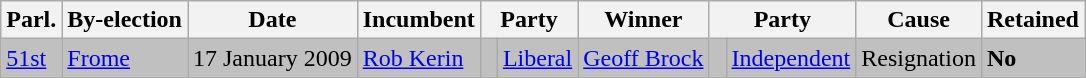<table class="wikitable">
<tr>
<th>Parl.</th>
<th>By-election</th>
<th>Date</th>
<th>Incumbent</th>
<th colspan=2>Party</th>
<th>Winner</th>
<th colspan=2>Party</th>
<th>Cause</th>
<th>Retained</th>
</tr>
<tr bgcolor=c0c0c0>
<td><a href='#'>51st</a></td>
<td><a href='#'>Frome</a></td>
<td>17 January 2009</td>
<td><a href='#'>Rob Kerin</a></td>
<td> </td>
<td><a href='#'>Liberal</a></td>
<td><a href='#'>Geoff Brock</a></td>
<td> </td>
<td><a href='#'>Independent</a></td>
<td>Resignation</td>
<td><strong>No</strong></td>
</tr>
</table>
